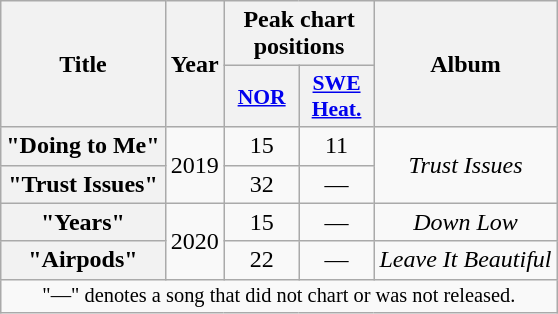<table class="wikitable plainrowheaders" style="text-align:center">
<tr>
<th scope="col" rowspan="2">Title</th>
<th scope="col" rowspan="2">Year</th>
<th scope="col" colspan="2">Peak chart positions</th>
<th scope="col" rowspan="2">Album</th>
</tr>
<tr>
<th scope="col" style="width:3em;font-size:90%;"><a href='#'>NOR</a><br></th>
<th scope="col" style="width:3em;font-size:90%;"><a href='#'>SWE<br>Heat.</a><br></th>
</tr>
<tr>
<th scope="row">"Doing to Me"</th>
<td rowspan="2">2019</td>
<td>15</td>
<td>11</td>
<td rowspan="2"><em>Trust Issues</em></td>
</tr>
<tr>
<th scope="row">"Trust Issues"</th>
<td>32</td>
<td>—</td>
</tr>
<tr>
<th scope="row">"Years"</th>
<td rowspan="2">2020</td>
<td>15<br></td>
<td>—</td>
<td><em>Down Low</em></td>
</tr>
<tr>
<th scope="row">"Airpods"</th>
<td>22<br></td>
<td>—</td>
<td><em>Leave It Beautiful</em></td>
</tr>
<tr>
<td colspan="8" style="font-size:85%">"—" denotes a song that did not chart or was not released.</td>
</tr>
</table>
